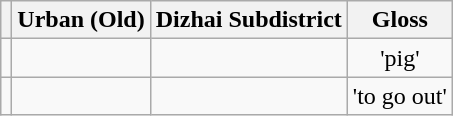<table class="wikitable" style="text-align: center">
<tr>
<th></th>
<th>Urban (Old)</th>
<th>Dizhai Subdistrict</th>
<th>Gloss</th>
</tr>
<tr>
<td></td>
<td></td>
<td></td>
<td>'pig'</td>
</tr>
<tr>
<td></td>
<td></td>
<td></td>
<td>'to go out'</td>
</tr>
</table>
